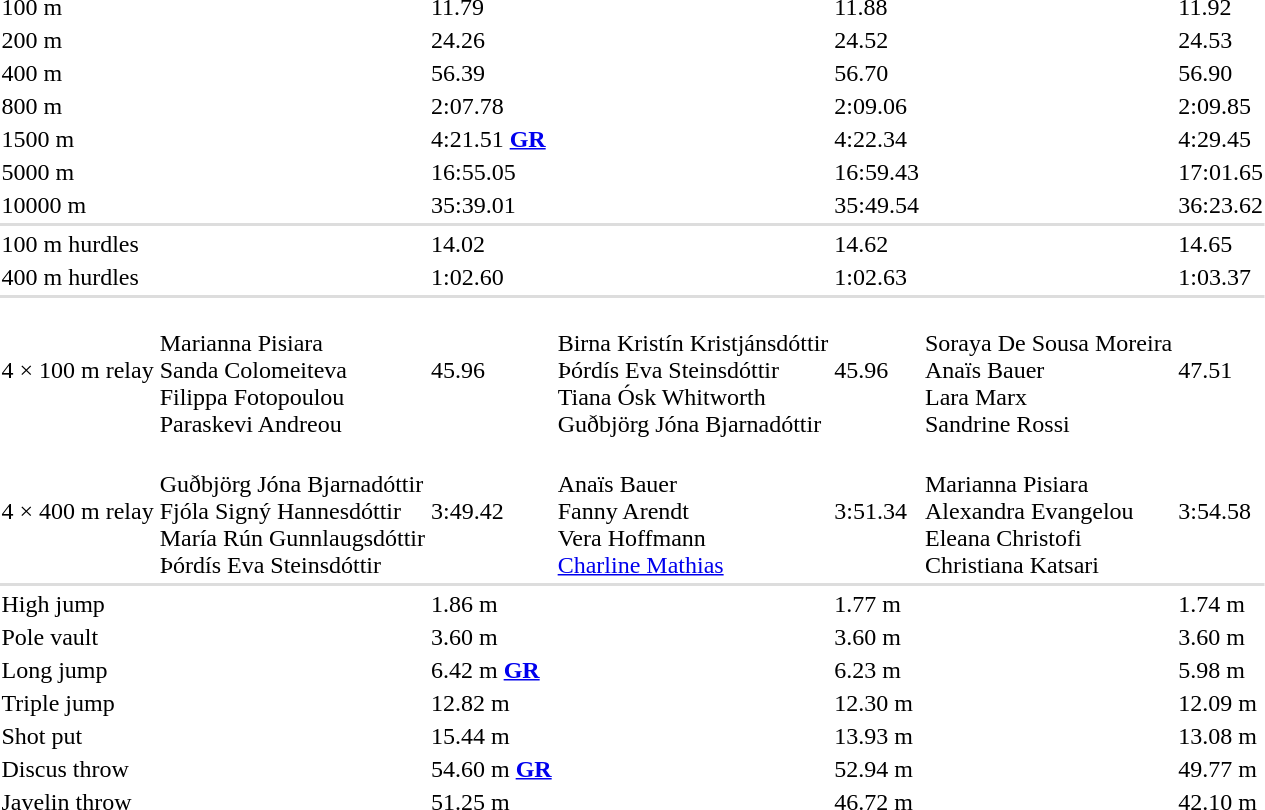<table>
<tr>
<td>100 m</td>
<td></td>
<td>11.79</td>
<td></td>
<td>11.88</td>
<td></td>
<td>11.92</td>
</tr>
<tr>
<td>200 m</td>
<td></td>
<td>24.26</td>
<td></td>
<td>24.52</td>
<td></td>
<td>24.53</td>
</tr>
<tr>
<td>400 m</td>
<td></td>
<td>56.39</td>
<td></td>
<td>56.70</td>
<td></td>
<td>56.90</td>
</tr>
<tr>
<td>800 m</td>
<td></td>
<td>2:07.78</td>
<td></td>
<td>2:09.06</td>
<td></td>
<td>2:09.85</td>
</tr>
<tr>
<td>1500 m</td>
<td></td>
<td>4:21.51 <strong><a href='#'>GR</a></strong></td>
<td></td>
<td>4:22.34</td>
<td></td>
<td>4:29.45</td>
</tr>
<tr>
<td>5000 m</td>
<td></td>
<td>16:55.05</td>
<td></td>
<td>16:59.43</td>
<td></td>
<td>17:01.65</td>
</tr>
<tr>
<td>10000 m</td>
<td></td>
<td>35:39.01</td>
<td></td>
<td>35:49.54</td>
<td></td>
<td>36:23.62</td>
</tr>
<tr bgcolor=#dddddd>
<td colspan=7></td>
</tr>
<tr>
<td>100 m hurdles</td>
<td></td>
<td>14.02</td>
<td></td>
<td>14.62</td>
<td></td>
<td>14.65</td>
</tr>
<tr>
<td>400 m hurdles</td>
<td></td>
<td>1:02.60</td>
<td></td>
<td>1:02.63</td>
<td></td>
<td>1:03.37</td>
</tr>
<tr bgcolor=#dddddd>
<td colspan=7></td>
</tr>
<tr>
<td>4 × 100 m relay</td>
<td><br>Marianna Pisiara<br>Sanda Colomeiteva<br>Filippa Fotopoulou<br>Paraskevi Andreou</td>
<td>45.96</td>
<td><br>Birna Kristín Kristjánsdóttir<br>Þórdís Eva Steinsdóttir<br>Tiana Ósk Whitworth<br>Guðbjörg Jóna Bjarnadóttir</td>
<td>45.96</td>
<td><br>Soraya De Sousa Moreira<br>Anaïs Bauer<br>Lara Marx<br>Sandrine Rossi</td>
<td>47.51</td>
</tr>
<tr>
<td>4 × 400 m relay</td>
<td><br>Guðbjörg Jóna Bjarnadóttir<br>Fjóla Signý Hannesdóttir<br>María Rún Gunnlaugsdóttir<br>Þórdís Eva Steinsdóttir</td>
<td>3:49.42</td>
<td><br>Anaïs Bauer<br>Fanny Arendt<br>Vera Hoffmann<br><a href='#'>Charline Mathias</a></td>
<td>3:51.34</td>
<td><br>Marianna Pisiara<br>Alexandra Evangelou<br>Eleana Christofi<br>Christiana Katsari</td>
<td>3:54.58</td>
</tr>
<tr bgcolor=#dddddd>
<td colspan=7></td>
</tr>
<tr>
<td>High jump</td>
<td></td>
<td>1.86 m</td>
<td></td>
<td>1.77 m</td>
<td></td>
<td>1.74 m</td>
</tr>
<tr>
<td>Pole vault</td>
<td></td>
<td>3.60 m</td>
<td></td>
<td>3.60 m</td>
<td></td>
<td>3.60 m</td>
</tr>
<tr>
<td>Long jump</td>
<td></td>
<td>6.42 m <strong><a href='#'>GR</a></strong></td>
<td></td>
<td>6.23 m</td>
<td></td>
<td>5.98 m</td>
</tr>
<tr>
<td>Triple jump</td>
<td></td>
<td>12.82 m</td>
<td></td>
<td>12.30 m</td>
<td></td>
<td>12.09 m</td>
</tr>
<tr>
<td>Shot put</td>
<td></td>
<td>15.44 m</td>
<td></td>
<td>13.93 m</td>
<td></td>
<td>13.08 m</td>
</tr>
<tr>
<td>Discus throw</td>
<td></td>
<td>54.60 m <strong><a href='#'>GR</a></strong></td>
<td></td>
<td>52.94 m</td>
<td></td>
<td>49.77 m</td>
</tr>
<tr>
<td>Javelin throw</td>
<td></td>
<td>51.25 m</td>
<td></td>
<td>46.72 m</td>
<td></td>
<td>42.10 m</td>
</tr>
</table>
